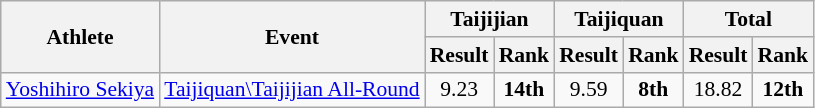<table class=wikitable style="font-size:90%">
<tr>
<th rowspan="2">Athlete</th>
<th rowspan="2">Event</th>
<th colspan="2">Taijijian</th>
<th colspan="2">Taijiquan</th>
<th colspan="2">Total</th>
</tr>
<tr>
<th>Result</th>
<th>Rank</th>
<th>Result</th>
<th>Rank</th>
<th>Result</th>
<th>Rank</th>
</tr>
<tr>
<td><a href='#'>Yoshihiro Sekiya</a></td>
<td><a href='#'>Taijiquan\Taijijian All-Round</a></td>
<td align=center>9.23</td>
<td align=center><strong>14th</strong></td>
<td align=center>9.59</td>
<td align=center><strong>8th</strong></td>
<td align=center>18.82</td>
<td align=center><strong>12th</strong></td>
</tr>
</table>
